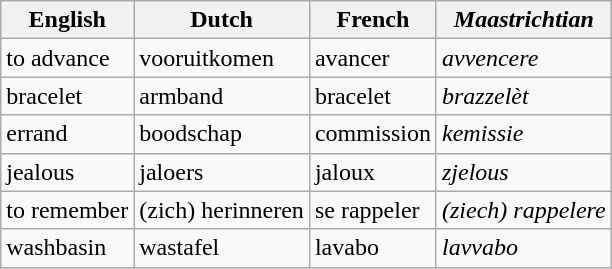<table class="wikitable">
<tr>
<th>English</th>
<th>Dutch</th>
<th>French</th>
<th><em>Maastrichtian</em> </th>
</tr>
<tr>
<td>to advance</td>
<td>vooruitkomen</td>
<td>avancer</td>
<td><em>avvencere</em></td>
</tr>
<tr>
<td>bracelet</td>
<td>armband</td>
<td>bracelet</td>
<td><em>brazzelèt</em></td>
</tr>
<tr>
<td>errand</td>
<td>boodschap</td>
<td>commission</td>
<td><em>kemissie</em></td>
</tr>
<tr>
<td>jealous</td>
<td>jaloers</td>
<td>jaloux</td>
<td><em>zjelous</em></td>
</tr>
<tr>
<td>to remember</td>
<td>(zich) herinneren</td>
<td>se rappeler</td>
<td><em>(ziech) rappelere</em></td>
</tr>
<tr>
<td>washbasin</td>
<td>wastafel</td>
<td>lavabo</td>
<td><em>lavvabo</em></td>
</tr>
</table>
